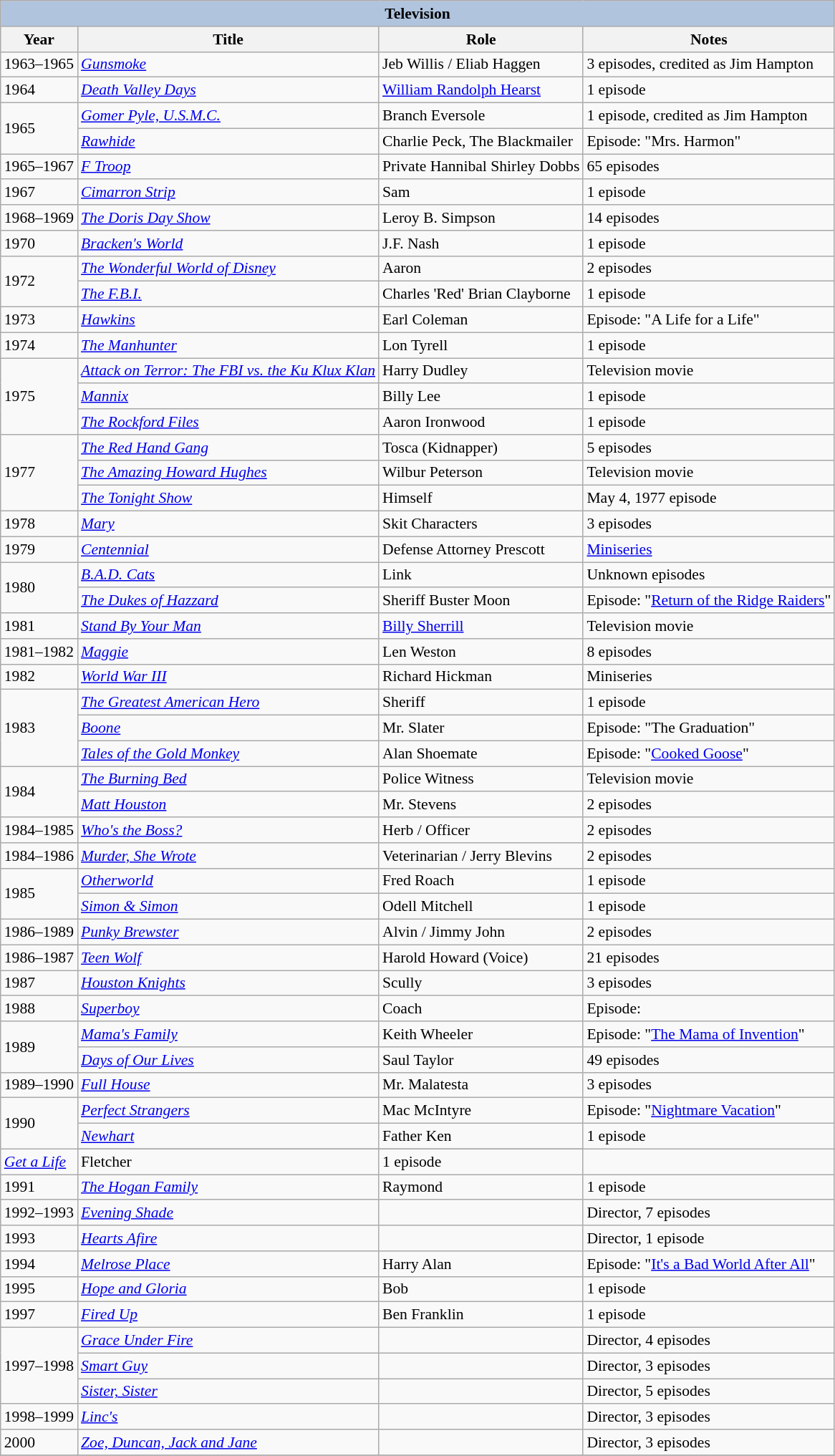<table class="wikitable" style="font-size: 90%;">
<tr>
<th colspan="4" style="background: LightSteelBlue;">Television</th>
</tr>
<tr>
<th>Year</th>
<th>Title</th>
<th>Role</th>
<th>Notes</th>
</tr>
<tr>
<td>1963–1965</td>
<td><em><a href='#'>Gunsmoke</a></em></td>
<td>Jeb Willis / Eliab Haggen</td>
<td>3 episodes, credited as Jim Hampton</td>
</tr>
<tr>
<td>1964</td>
<td><em><a href='#'>Death Valley Days</a></em></td>
<td><a href='#'>William Randolph Hearst</a></td>
<td>1 episode</td>
</tr>
<tr>
<td rowspan=2>1965</td>
<td><em><a href='#'>Gomer Pyle, U.S.M.C.</a></em></td>
<td>Branch Eversole</td>
<td>1 episode, credited as Jim Hampton</td>
</tr>
<tr>
<td><em><a href='#'>Rawhide</a></em></td>
<td>Charlie Peck, The Blackmailer</td>
<td>Episode: "Mrs. Harmon"</td>
</tr>
<tr>
<td>1965–1967</td>
<td><em><a href='#'>F Troop</a></em></td>
<td>Private Hannibal Shirley Dobbs</td>
<td>65 episodes</td>
</tr>
<tr>
<td>1967</td>
<td><em><a href='#'>Cimarron Strip</a></em></td>
<td>Sam</td>
<td>1 episode</td>
</tr>
<tr>
<td>1968–1969</td>
<td><em><a href='#'>The Doris Day Show</a></em></td>
<td>Leroy B. Simpson</td>
<td>14 episodes</td>
</tr>
<tr>
<td>1970</td>
<td><em><a href='#'>Bracken's World</a></em></td>
<td>J.F. Nash</td>
<td>1 episode</td>
</tr>
<tr>
<td rowspan=2>1972</td>
<td><em><a href='#'>The Wonderful World of Disney</a></em></td>
<td>Aaron</td>
<td>2 episodes</td>
</tr>
<tr>
<td><em><a href='#'>The F.B.I.</a></em></td>
<td>Charles 'Red' Brian Clayborne</td>
<td>1 episode</td>
</tr>
<tr>
<td>1973</td>
<td><em><a href='#'>Hawkins</a></em></td>
<td>Earl Coleman</td>
<td>Episode: "A Life for a Life"</td>
</tr>
<tr>
<td>1974</td>
<td><em><a href='#'>The Manhunter</a></em></td>
<td>Lon Tyrell</td>
<td>1 episode</td>
</tr>
<tr>
<td rowspan=3>1975</td>
<td><em><a href='#'>Attack on Terror: The FBI vs. the Ku Klux Klan</a></em></td>
<td>Harry Dudley</td>
<td>Television movie</td>
</tr>
<tr>
<td><em><a href='#'>Mannix</a></em></td>
<td>Billy Lee</td>
<td>1 episode</td>
</tr>
<tr>
<td><em><a href='#'>The Rockford Files</a></em></td>
<td>Aaron Ironwood</td>
<td>1 episode</td>
</tr>
<tr>
<td rowspan=3>1977</td>
<td><em><a href='#'>The Red Hand Gang</a></em></td>
<td>Tosca (Kidnapper)</td>
<td>5 episodes</td>
</tr>
<tr>
<td><em><a href='#'>The Amazing Howard Hughes</a></em></td>
<td>Wilbur Peterson</td>
<td>Television movie</td>
</tr>
<tr>
<td><em><a href='#'>The Tonight Show</a></em></td>
<td>Himself</td>
<td>May 4, 1977 episode</td>
</tr>
<tr>
<td>1978</td>
<td><em><a href='#'>Mary</a></em></td>
<td>Skit Characters</td>
<td>3 episodes</td>
</tr>
<tr>
<td>1979</td>
<td><em><a href='#'>Centennial</a></em></td>
<td>Defense Attorney Prescott</td>
<td><a href='#'>Miniseries</a></td>
</tr>
<tr>
<td rowspan=2>1980</td>
<td><em><a href='#'>B.A.D. Cats</a></em></td>
<td>Link</td>
<td>Unknown episodes</td>
</tr>
<tr>
<td><em><a href='#'>The Dukes of Hazzard</a></em></td>
<td>Sheriff Buster Moon</td>
<td>Episode: "<a href='#'>Return of the Ridge Raiders</a>"</td>
</tr>
<tr>
<td>1981</td>
<td><em><a href='#'>Stand By Your Man</a></em></td>
<td><a href='#'>Billy Sherrill</a></td>
<td>Television movie</td>
</tr>
<tr>
<td>1981–1982</td>
<td><em><a href='#'>Maggie</a></em></td>
<td>Len Weston</td>
<td>8 episodes</td>
</tr>
<tr>
<td>1982</td>
<td><em><a href='#'>World War III</a></em></td>
<td>Richard Hickman</td>
<td>Miniseries</td>
</tr>
<tr>
<td rowspan=3>1983</td>
<td><em><a href='#'>The Greatest American Hero</a></em></td>
<td>Sheriff</td>
<td>1 episode</td>
</tr>
<tr>
<td><em><a href='#'>Boone</a></em></td>
<td>Mr. Slater</td>
<td>Episode: "The Graduation"</td>
</tr>
<tr>
<td><em><a href='#'>Tales of the Gold Monkey</a></em></td>
<td>Alan Shoemate</td>
<td>Episode: "<a href='#'>Cooked Goose</a>"</td>
</tr>
<tr>
<td rowspan=2>1984</td>
<td><em><a href='#'>The Burning Bed</a></em></td>
<td>Police Witness</td>
<td>Television movie</td>
</tr>
<tr>
<td><em><a href='#'>Matt Houston</a></em></td>
<td>Mr. Stevens</td>
<td>2 episodes</td>
</tr>
<tr>
<td>1984–1985</td>
<td><em><a href='#'>Who's the Boss?</a></em></td>
<td>Herb / Officer</td>
<td>2 episodes</td>
</tr>
<tr>
<td>1984–1986</td>
<td><em><a href='#'>Murder, She Wrote</a></em></td>
<td>Veterinarian / Jerry Blevins</td>
<td>2 episodes</td>
</tr>
<tr>
<td rowspan=2>1985</td>
<td><em><a href='#'>Otherworld</a></em></td>
<td>Fred Roach</td>
<td>1 episode</td>
</tr>
<tr>
<td><em><a href='#'>Simon & Simon</a></em></td>
<td>Odell Mitchell</td>
<td>1 episode</td>
</tr>
<tr>
<td>1986–1989</td>
<td><em><a href='#'>Punky Brewster</a></em></td>
<td>Alvin / Jimmy John</td>
<td>2 episodes</td>
</tr>
<tr>
<td>1986–1987</td>
<td><em><a href='#'>Teen Wolf</a></em></td>
<td>Harold Howard (Voice)</td>
<td>21 episodes</td>
</tr>
<tr>
<td>1987</td>
<td><em><a href='#'>Houston Knights</a></em></td>
<td>Scully</td>
<td>3 episodes</td>
</tr>
<tr>
<td>1988</td>
<td><em><a href='#'>Superboy</a></em></td>
<td>Coach</td>
<td>Episode: </td>
</tr>
<tr>
<td rowspan=2>1989</td>
<td><em><a href='#'>Mama's Family</a></em></td>
<td>Keith Wheeler</td>
<td>Episode: "<a href='#'>The Mama of Invention</a>"</td>
</tr>
<tr>
<td><em><a href='#'>Days of Our Lives</a></em></td>
<td>Saul Taylor</td>
<td>49 episodes</td>
</tr>
<tr>
<td>1989–1990</td>
<td><em><a href='#'>Full House</a></em></td>
<td>Mr. Malatesta</td>
<td>3 episodes</td>
</tr>
<tr>
<td rowspan=3>1990</td>
<td><em><a href='#'>Perfect Strangers</a></em></td>
<td>Mac McIntyre</td>
<td>Episode: "<a href='#'>Nightmare Vacation</a>"</td>
</tr>
<tr>
<td><em><a href='#'>Newhart</a></em></td>
<td>Father Ken</td>
<td>1 episode</td>
</tr>
<tr>
</tr>
<tr>
<td><em><a href='#'>Get a Life</a></em></td>
<td>Fletcher</td>
<td>1 episode</td>
</tr>
<tr>
<td>1991</td>
<td><em><a href='#'>The Hogan Family</a></em></td>
<td>Raymond</td>
<td>1 episode</td>
</tr>
<tr>
<td>1992–1993</td>
<td><em><a href='#'>Evening Shade</a></em></td>
<td></td>
<td>Director, 7 episodes</td>
</tr>
<tr>
<td>1993</td>
<td><em><a href='#'>Hearts Afire</a></em></td>
<td></td>
<td>Director, 1 episode</td>
</tr>
<tr>
<td>1994</td>
<td><em><a href='#'>Melrose Place</a></em></td>
<td>Harry Alan</td>
<td>Episode: "<a href='#'>It's a Bad World After All</a>"</td>
</tr>
<tr>
<td>1995</td>
<td><em><a href='#'>Hope and Gloria</a></em></td>
<td>Bob</td>
<td>1 episode</td>
</tr>
<tr>
<td>1997</td>
<td><em><a href='#'>Fired Up</a></em></td>
<td>Ben Franklin</td>
<td>1 episode</td>
</tr>
<tr>
<td rowspan=3>1997–1998</td>
<td><em><a href='#'>Grace Under Fire</a></em></td>
<td></td>
<td>Director, 4 episodes</td>
</tr>
<tr>
<td><em><a href='#'>Smart Guy</a></em></td>
<td></td>
<td>Director, 3 episodes</td>
</tr>
<tr>
<td><em><a href='#'>Sister, Sister</a></em></td>
<td></td>
<td>Director, 5 episodes</td>
</tr>
<tr>
<td>1998–1999</td>
<td><em><a href='#'>Linc's</a></em></td>
<td></td>
<td>Director, 3 episodes</td>
</tr>
<tr>
<td>2000</td>
<td><em><a href='#'>Zoe, Duncan, Jack and Jane</a></em></td>
<td></td>
<td>Director, 3 episodes</td>
</tr>
<tr>
</tr>
</table>
